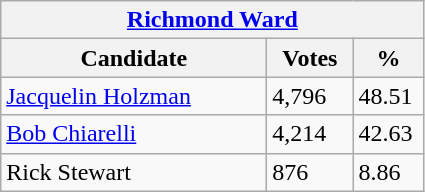<table class="wikitable">
<tr>
<th colspan="3"><a href='#'>Richmond Ward</a></th>
</tr>
<tr>
<th style="width: 170px">Candidate</th>
<th style="width: 50px">Votes</th>
<th style="width: 40px">%</th>
</tr>
<tr>
<td><a href='#'>Jacquelin Holzman</a></td>
<td>4,796</td>
<td>48.51</td>
</tr>
<tr>
<td><a href='#'>Bob Chiarelli</a></td>
<td>4,214</td>
<td>42.63</td>
</tr>
<tr>
<td>Rick Stewart</td>
<td>876</td>
<td>8.86</td>
</tr>
</table>
